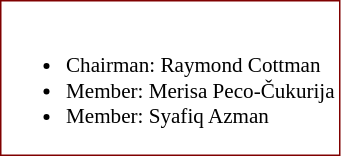<table class="toccolours" style="border:#800000 solid 1px; background:#fff; font-size:88%;">
<tr>
<td><br><ul><li>Chairman:  Raymond Cottman</li><li>Member:  Merisa Peco-Čukurija</li><li>Member:  Syafiq Azman</li></ul></td>
</tr>
</table>
